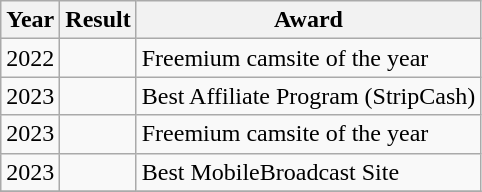<table class="wikitable">
<tr>
<th>Year</th>
<th>Result</th>
<th>Award</th>
</tr>
<tr>
<td>2022</td>
<td></td>
<td>Freemium camsite of the year</td>
</tr>
<tr>
<td>2023</td>
<td></td>
<td>Best Affiliate Program (StripCash)</td>
</tr>
<tr>
<td>2023</td>
<td></td>
<td>Freemium camsite of the year</td>
</tr>
<tr>
<td>2023</td>
<td></td>
<td>Best MobileBroadcast Site</td>
</tr>
<tr>
</tr>
</table>
